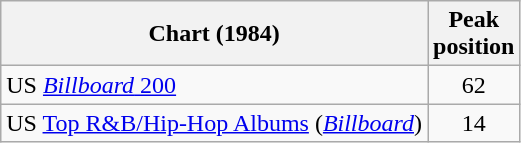<table class="wikitable">
<tr>
<th>Chart (1984)</th>
<th>Peak<br>position</th>
</tr>
<tr>
<td>US <a href='#'><em>Billboard</em> 200</a></td>
<td style="text-align:center;">62</td>
</tr>
<tr>
<td>US <a href='#'>Top R&B/Hip-Hop Albums</a> (<em><a href='#'>Billboard</a></em>)</td>
<td style="text-align:center;">14</td>
</tr>
</table>
